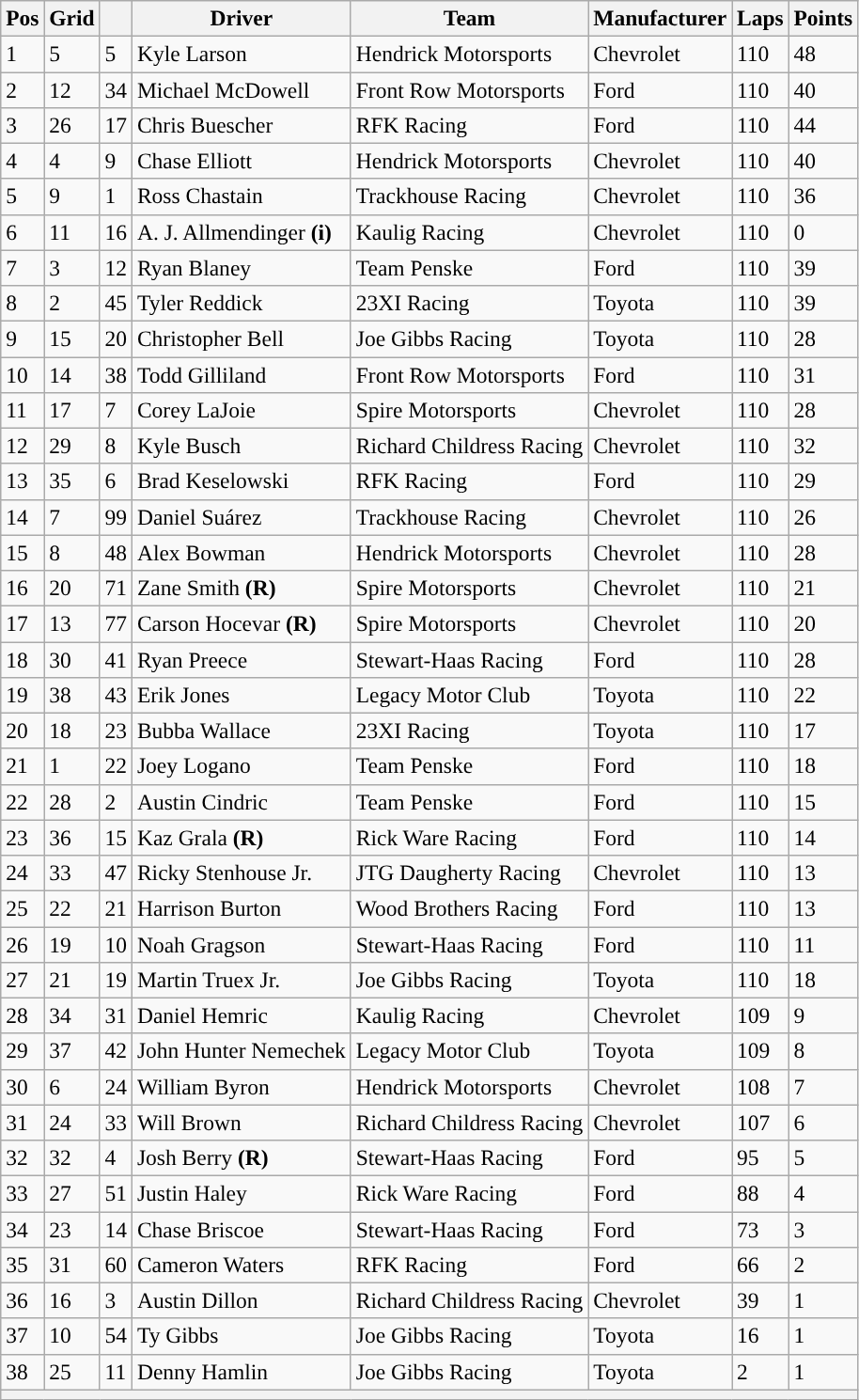<table class="wikitable" style="font-size:98%">
<tr>
<th>Pos</th>
<th>Grid</th>
<th></th>
<th>Driver</th>
<th>Team</th>
<th>Manufacturer</th>
<th>Laps</th>
<th>Points</th>
</tr>
<tr>
<td>1</td>
<td>5</td>
<td>5</td>
<td>Kyle Larson</td>
<td>Hendrick Motorsports</td>
<td>Chevrolet</td>
<td>110</td>
<td>48</td>
</tr>
<tr>
<td>2</td>
<td>12</td>
<td>34</td>
<td>Michael McDowell</td>
<td>Front Row Motorsports</td>
<td>Ford</td>
<td>110</td>
<td>40</td>
</tr>
<tr>
<td>3</td>
<td>26</td>
<td>17</td>
<td>Chris Buescher</td>
<td>RFK Racing</td>
<td>Ford</td>
<td>110</td>
<td>44</td>
</tr>
<tr>
<td>4</td>
<td>4</td>
<td>9</td>
<td>Chase Elliott</td>
<td>Hendrick Motorsports</td>
<td>Chevrolet</td>
<td>110</td>
<td>40</td>
</tr>
<tr>
<td>5</td>
<td>9</td>
<td>1</td>
<td>Ross Chastain</td>
<td>Trackhouse Racing</td>
<td>Chevrolet</td>
<td>110</td>
<td>36</td>
</tr>
<tr>
<td>6</td>
<td>11</td>
<td>16</td>
<td>A. J. Allmendinger <strong>(i)</strong></td>
<td>Kaulig Racing</td>
<td>Chevrolet</td>
<td>110</td>
<td>0</td>
</tr>
<tr>
<td>7</td>
<td>3</td>
<td>12</td>
<td>Ryan Blaney</td>
<td>Team Penske</td>
<td>Ford</td>
<td>110</td>
<td>39</td>
</tr>
<tr>
<td>8</td>
<td>2</td>
<td>45</td>
<td>Tyler Reddick</td>
<td>23XI Racing</td>
<td>Toyota</td>
<td>110</td>
<td>39</td>
</tr>
<tr>
<td>9</td>
<td>15</td>
<td>20</td>
<td>Christopher Bell</td>
<td>Joe Gibbs Racing</td>
<td>Toyota</td>
<td>110</td>
<td>28</td>
</tr>
<tr>
<td>10</td>
<td>14</td>
<td>38</td>
<td>Todd Gilliland</td>
<td>Front Row Motorsports</td>
<td>Ford</td>
<td>110</td>
<td>31</td>
</tr>
<tr>
<td>11</td>
<td>17</td>
<td>7</td>
<td>Corey LaJoie</td>
<td>Spire Motorsports</td>
<td>Chevrolet</td>
<td>110</td>
<td>28</td>
</tr>
<tr>
<td>12</td>
<td>29</td>
<td>8</td>
<td>Kyle Busch</td>
<td>Richard Childress Racing</td>
<td>Chevrolet</td>
<td>110</td>
<td>32</td>
</tr>
<tr>
<td>13</td>
<td>35</td>
<td>6</td>
<td>Brad Keselowski</td>
<td>RFK Racing</td>
<td>Ford</td>
<td>110</td>
<td>29</td>
</tr>
<tr>
<td>14</td>
<td>7</td>
<td>99</td>
<td>Daniel Suárez</td>
<td>Trackhouse Racing</td>
<td>Chevrolet</td>
<td>110</td>
<td>26</td>
</tr>
<tr>
<td>15</td>
<td>8</td>
<td>48</td>
<td>Alex Bowman</td>
<td>Hendrick Motorsports</td>
<td>Chevrolet</td>
<td>110</td>
<td>28</td>
</tr>
<tr>
<td>16</td>
<td>20</td>
<td>71</td>
<td>Zane Smith <strong>(R)</strong></td>
<td>Spire Motorsports</td>
<td>Chevrolet</td>
<td>110</td>
<td>21</td>
</tr>
<tr>
<td>17</td>
<td>13</td>
<td>77</td>
<td>Carson Hocevar <strong>(R)</strong></td>
<td>Spire Motorsports</td>
<td>Chevrolet</td>
<td>110</td>
<td>20</td>
</tr>
<tr>
<td>18</td>
<td>30</td>
<td>41</td>
<td>Ryan Preece</td>
<td>Stewart-Haas Racing</td>
<td>Ford</td>
<td>110</td>
<td>28</td>
</tr>
<tr>
<td>19</td>
<td>38</td>
<td>43</td>
<td>Erik Jones</td>
<td>Legacy Motor Club</td>
<td>Toyota</td>
<td>110</td>
<td>22</td>
</tr>
<tr>
<td>20</td>
<td>18</td>
<td>23</td>
<td>Bubba Wallace</td>
<td>23XI Racing</td>
<td>Toyota</td>
<td>110</td>
<td>17</td>
</tr>
<tr>
<td>21</td>
<td>1</td>
<td>22</td>
<td>Joey Logano</td>
<td>Team Penske</td>
<td>Ford</td>
<td>110</td>
<td>18</td>
</tr>
<tr>
<td>22</td>
<td>28</td>
<td>2</td>
<td>Austin Cindric</td>
<td>Team Penske</td>
<td>Ford</td>
<td>110</td>
<td>15</td>
</tr>
<tr>
<td>23</td>
<td>36</td>
<td>15</td>
<td>Kaz Grala <strong>(R)</strong></td>
<td>Rick Ware Racing</td>
<td>Ford</td>
<td>110</td>
<td>14</td>
</tr>
<tr>
<td>24</td>
<td>33</td>
<td>47</td>
<td>Ricky Stenhouse Jr.</td>
<td>JTG Daugherty Racing</td>
<td>Chevrolet</td>
<td>110</td>
<td>13</td>
</tr>
<tr>
<td>25</td>
<td>22</td>
<td>21</td>
<td>Harrison Burton</td>
<td>Wood Brothers Racing</td>
<td>Ford</td>
<td>110</td>
<td>13</td>
</tr>
<tr>
<td>26</td>
<td>19</td>
<td>10</td>
<td>Noah Gragson</td>
<td>Stewart-Haas Racing</td>
<td>Ford</td>
<td>110</td>
<td>11</td>
</tr>
<tr>
<td>27</td>
<td>21</td>
<td>19</td>
<td>Martin Truex Jr.</td>
<td>Joe Gibbs Racing</td>
<td>Toyota</td>
<td>110</td>
<td>18</td>
</tr>
<tr>
<td>28</td>
<td>34</td>
<td>31</td>
<td>Daniel Hemric</td>
<td>Kaulig Racing</td>
<td>Chevrolet</td>
<td>109</td>
<td>9</td>
</tr>
<tr>
<td>29</td>
<td>37</td>
<td>42</td>
<td>John Hunter Nemechek</td>
<td>Legacy Motor Club</td>
<td>Toyota</td>
<td>109</td>
<td>8</td>
</tr>
<tr>
<td>30</td>
<td>6</td>
<td>24</td>
<td>William Byron</td>
<td>Hendrick Motorsports</td>
<td>Chevrolet</td>
<td>108</td>
<td>7</td>
</tr>
<tr>
<td>31</td>
<td>24</td>
<td>33</td>
<td>Will Brown</td>
<td>Richard Childress Racing</td>
<td>Chevrolet</td>
<td>107</td>
<td>6</td>
</tr>
<tr>
<td>32</td>
<td>32</td>
<td>4</td>
<td>Josh Berry <strong>(R)</strong></td>
<td>Stewart-Haas Racing</td>
<td>Ford</td>
<td>95</td>
<td>5</td>
</tr>
<tr>
<td>33</td>
<td>27</td>
<td>51</td>
<td>Justin Haley</td>
<td>Rick Ware Racing</td>
<td>Ford</td>
<td>88</td>
<td>4</td>
</tr>
<tr>
<td>34</td>
<td>23</td>
<td>14</td>
<td>Chase Briscoe</td>
<td>Stewart-Haas Racing</td>
<td>Ford</td>
<td>73</td>
<td>3</td>
</tr>
<tr>
<td>35</td>
<td>31</td>
<td>60</td>
<td>Cameron Waters</td>
<td>RFK Racing</td>
<td>Ford</td>
<td>66</td>
<td>2</td>
</tr>
<tr>
<td>36</td>
<td>16</td>
<td>3</td>
<td>Austin Dillon</td>
<td>Richard Childress Racing</td>
<td>Chevrolet</td>
<td>39</td>
<td>1</td>
</tr>
<tr>
<td>37</td>
<td>10</td>
<td>54</td>
<td>Ty Gibbs</td>
<td>Joe Gibbs Racing</td>
<td>Toyota</td>
<td>16</td>
<td>1</td>
</tr>
<tr>
<td>38</td>
<td>25</td>
<td>11</td>
<td>Denny Hamlin</td>
<td>Joe Gibbs Racing</td>
<td>Toyota</td>
<td>2</td>
<td>1</td>
</tr>
<tr>
<th colspan="8"></th>
</tr>
</table>
